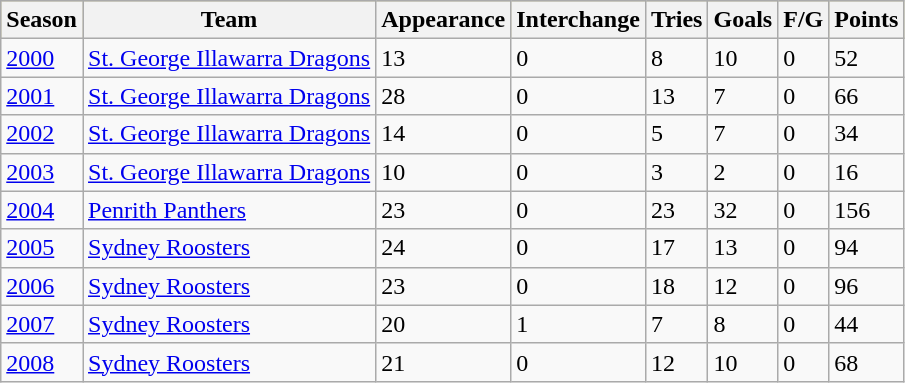<table class="wikitable sortable">
<tr bgcolor=#bdb76b>
<th>Season</th>
<th>Team</th>
<th>Appearance</th>
<th>Interchange</th>
<th>Tries</th>
<th>Goals</th>
<th>F/G</th>
<th>Points</th>
</tr>
<tr>
<td><a href='#'>2000</a></td>
<td> <a href='#'>St. George Illawarra Dragons</a></td>
<td>13</td>
<td>0</td>
<td>8</td>
<td>10</td>
<td>0</td>
<td>52</td>
</tr>
<tr>
<td><a href='#'>2001</a></td>
<td> <a href='#'>St. George Illawarra Dragons</a></td>
<td>28</td>
<td>0</td>
<td>13</td>
<td>7</td>
<td>0</td>
<td>66</td>
</tr>
<tr>
<td><a href='#'>2002</a></td>
<td> <a href='#'>St. George Illawarra Dragons</a></td>
<td>14</td>
<td>0</td>
<td>5</td>
<td>7</td>
<td>0</td>
<td>34</td>
</tr>
<tr>
<td><a href='#'>2003</a></td>
<td> <a href='#'>St. George Illawarra Dragons</a></td>
<td>10</td>
<td>0</td>
<td>3</td>
<td>2</td>
<td>0</td>
<td>16</td>
</tr>
<tr>
<td><a href='#'>2004</a></td>
<td> <a href='#'>Penrith Panthers</a></td>
<td>23</td>
<td>0</td>
<td>23</td>
<td>32</td>
<td>0</td>
<td>156</td>
</tr>
<tr>
<td><a href='#'>2005</a></td>
<td> <a href='#'>Sydney Roosters</a></td>
<td>24</td>
<td>0</td>
<td>17</td>
<td>13</td>
<td>0</td>
<td>94</td>
</tr>
<tr>
<td><a href='#'>2006</a></td>
<td> <a href='#'>Sydney Roosters</a></td>
<td>23</td>
<td>0</td>
<td>18</td>
<td>12</td>
<td>0</td>
<td>96</td>
</tr>
<tr>
<td><a href='#'>2007</a></td>
<td> <a href='#'>Sydney Roosters</a></td>
<td>20</td>
<td>1</td>
<td>7</td>
<td>8</td>
<td>0</td>
<td>44</td>
</tr>
<tr>
<td><a href='#'>2008</a></td>
<td> <a href='#'>Sydney Roosters</a></td>
<td>21</td>
<td>0</td>
<td>12</td>
<td>10</td>
<td>0</td>
<td>68</td>
</tr>
</table>
